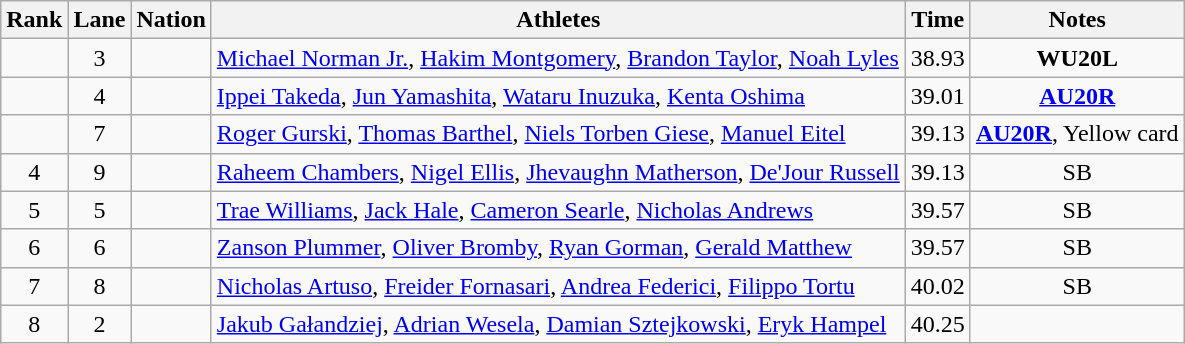<table class="wikitable sortable" style="text-align:center">
<tr>
<th>Rank</th>
<th>Lane</th>
<th>Nation</th>
<th>Athletes</th>
<th>Time</th>
<th>Notes</th>
</tr>
<tr>
<td></td>
<td>3</td>
<td align=left></td>
<td align=left><a href='#'>Michael Norman Jr.</a>, <a href='#'>Hakim Montgomery</a>, <a href='#'>Brandon Taylor</a>, <a href='#'>Noah Lyles</a></td>
<td>38.93</td>
<td><strong>WU20L</strong></td>
</tr>
<tr>
<td></td>
<td>4</td>
<td align=left></td>
<td align=left><a href='#'>Ippei Takeda</a>, <a href='#'>Jun Yamashita</a>, <a href='#'>Wataru Inuzuka</a>, <a href='#'>Kenta Oshima</a></td>
<td>39.01</td>
<td><strong><a href='#'>AU20R</a></strong></td>
</tr>
<tr>
<td></td>
<td>7</td>
<td align=left></td>
<td align=left><a href='#'>Roger Gurski</a>, <a href='#'>Thomas Barthel</a>, <a href='#'>Niels Torben Giese</a>, <a href='#'>Manuel Eitel</a></td>
<td>39.13</td>
<td><strong><a href='#'>AU20R</a></strong>, Yellow card</td>
</tr>
<tr>
<td>4</td>
<td>9</td>
<td align=left></td>
<td align=left><a href='#'>Raheem Chambers</a>, <a href='#'>Nigel Ellis</a>, <a href='#'>Jhevaughn Matherson</a>, <a href='#'>De'Jour Russell</a></td>
<td>39.13</td>
<td>SB</td>
</tr>
<tr>
<td>5</td>
<td>5</td>
<td align=left></td>
<td align=left><a href='#'>Trae Williams</a>, <a href='#'>Jack Hale</a>, <a href='#'>Cameron Searle</a>, <a href='#'>Nicholas Andrews</a></td>
<td>39.57</td>
<td>SB</td>
</tr>
<tr>
<td>6</td>
<td>6</td>
<td align=left></td>
<td align=left><a href='#'>Zanson Plummer</a>, <a href='#'>Oliver Bromby</a>, <a href='#'>Ryan Gorman</a>, <a href='#'>Gerald Matthew</a></td>
<td>39.57</td>
<td>SB</td>
</tr>
<tr>
<td>7</td>
<td>8</td>
<td align=left></td>
<td align=left><a href='#'>Nicholas Artuso</a>, <a href='#'>Freider Fornasari</a>, <a href='#'>Andrea Federici</a>, <a href='#'>Filippo Tortu</a></td>
<td>40.02</td>
<td>SB</td>
</tr>
<tr>
<td>8</td>
<td>2</td>
<td align=left></td>
<td align=left><a href='#'>Jakub Gałandziej</a>, <a href='#'>Adrian Wesela</a>, <a href='#'>Damian Sztejkowski</a>, <a href='#'>Eryk Hampel</a></td>
<td>40.25</td>
<td></td>
</tr>
</table>
